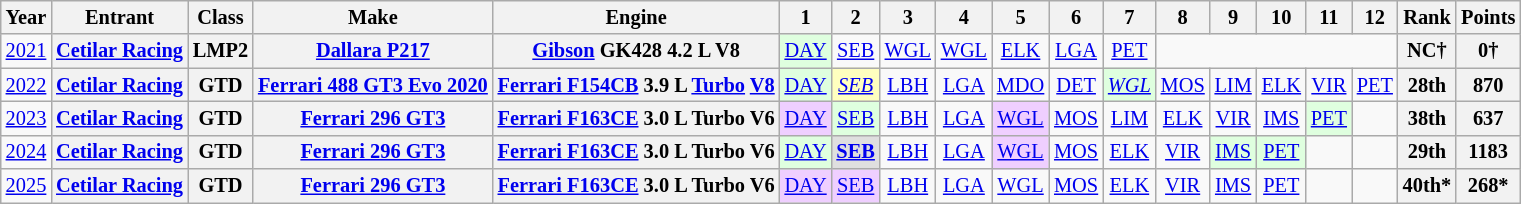<table class="wikitable" style="text-align:center; font-size:85%">
<tr>
<th>Year</th>
<th>Entrant</th>
<th>Class</th>
<th>Make</th>
<th>Engine</th>
<th>1</th>
<th>2</th>
<th>3</th>
<th>4</th>
<th>5</th>
<th>6</th>
<th>7</th>
<th>8</th>
<th>9</th>
<th>10</th>
<th>11</th>
<th>12</th>
<th>Rank</th>
<th>Points</th>
</tr>
<tr>
<td><a href='#'>2021</a></td>
<th nowrap><a href='#'>Cetilar Racing</a></th>
<th>LMP2</th>
<th nowrap><a href='#'>Dallara P217</a></th>
<th nowrap><a href='#'>Gibson</a> GK428 4.2 L V8</th>
<td style="background:#DFFFDF;"><a href='#'>DAY</a><br></td>
<td><a href='#'>SEB</a></td>
<td><a href='#'>WGL</a></td>
<td><a href='#'>WGL</a></td>
<td><a href='#'>ELK</a></td>
<td><a href='#'>LGA</a></td>
<td><a href='#'>PET</a></td>
<td colspan=5></td>
<th>NC†</th>
<th>0†</th>
</tr>
<tr>
<td><a href='#'>2022</a></td>
<th nowrap><a href='#'>Cetilar Racing</a></th>
<th>GTD</th>
<th nowrap><a href='#'>Ferrari 488 GT3 Evo 2020</a></th>
<th nowrap><a href='#'>Ferrari F154CB</a> 3.9 L <a href='#'>Turbo</a> <a href='#'>V8</a></th>
<td style="background:#DFFFDF;"><a href='#'>DAY</a><br></td>
<td style="background:#FFFFBF;"><em><a href='#'>SEB</a></em><br></td>
<td><a href='#'>LBH</a></td>
<td><a href='#'>LGA</a></td>
<td><a href='#'>MDO</a></td>
<td><a href='#'>DET</a></td>
<td style="background:#DFFFDF;"><em><a href='#'>WGL</a></em><br></td>
<td><a href='#'>MOS</a></td>
<td><a href='#'>LIM</a></td>
<td><a href='#'>ELK</a></td>
<td><a href='#'>VIR</a></td>
<td><a href='#'>PET</a></td>
<th>28th</th>
<th>870</th>
</tr>
<tr>
<td><a href='#'>2023</a></td>
<th nowrap><a href='#'>Cetilar Racing</a></th>
<th>GTD</th>
<th nowrap><a href='#'>Ferrari 296 GT3</a></th>
<th nowrap><a href='#'>Ferrari F163CE</a> 3.0 L Turbo V6</th>
<td style="background:#EFCFFF;"><a href='#'>DAY</a><br></td>
<td style="background:#DFFFDF;"><a href='#'>SEB</a><br></td>
<td><a href='#'>LBH</a></td>
<td><a href='#'>LGA</a></td>
<td style="background:#EFCFFF;"><a href='#'>WGL</a><br></td>
<td><a href='#'>MOS</a></td>
<td><a href='#'>LIM</a></td>
<td><a href='#'>ELK</a></td>
<td><a href='#'>VIR</a></td>
<td><a href='#'>IMS</a></td>
<td style="background:#DFFFDF;"><a href='#'>PET</a><br></td>
<td></td>
<th>38th</th>
<th>637</th>
</tr>
<tr>
<td><a href='#'>2024</a></td>
<th nowrap><a href='#'>Cetilar Racing</a></th>
<th>GTD</th>
<th nowrap><a href='#'>Ferrari 296 GT3</a></th>
<th nowrap><a href='#'>Ferrari F163CE</a> 3.0 L Turbo V6</th>
<td style="background:#DFFFDF;"><a href='#'>DAY</a><br></td>
<td style="background:#DFDFDF;"><strong><a href='#'>SEB</a></strong><br></td>
<td><a href='#'>LBH</a></td>
<td><a href='#'>LGA</a></td>
<td style="background:#EFCFFF;"><a href='#'>WGL</a><br></td>
<td><a href='#'>MOS</a></td>
<td><a href='#'>ELK</a></td>
<td><a href='#'>VIR</a></td>
<td style="background:#DFFFDF;"><a href='#'>IMS</a><br></td>
<td style="background:#DFFFDF;"><a href='#'>PET</a><br></td>
<td></td>
<td></td>
<th>29th</th>
<th>1183</th>
</tr>
<tr>
<td><a href='#'>2025</a></td>
<th><a href='#'>Cetilar Racing</a></th>
<th>GTD</th>
<th><a href='#'>Ferrari 296 GT3</a></th>
<th><a href='#'>Ferrari F163CE</a> 3.0 L Turbo V6</th>
<td style="background:#EFCFFF;"><a href='#'>DAY</a><br></td>
<td style="background:#EFCFFF;"><a href='#'>SEB</a><br></td>
<td><a href='#'>LBH</a></td>
<td><a href='#'>LGA</a></td>
<td><a href='#'>WGL</a></td>
<td><a href='#'>MOS</a></td>
<td><a href='#'>ELK</a></td>
<td><a href='#'>VIR</a></td>
<td><a href='#'>IMS</a></td>
<td><a href='#'>PET</a></td>
<td></td>
<td></td>
<th>40th*</th>
<th>268*</th>
</tr>
</table>
